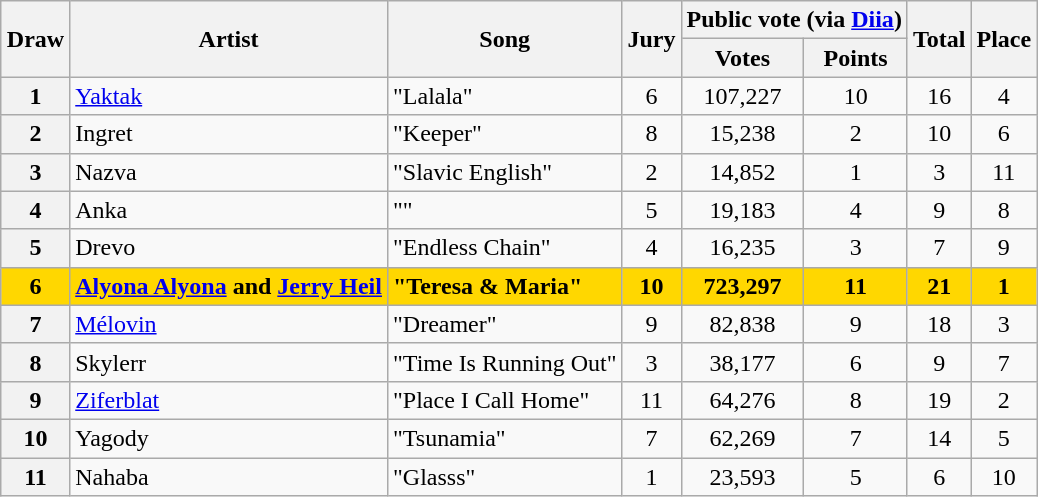<table class="sortable wikitable plainrowheaders" style="margin: 1em auto 1em auto; text-align:center;">
<tr>
<th rowspan="2">Draw</th>
<th rowspan="2">Artist</th>
<th rowspan="2">Song</th>
<th rowspan="2">Jury</th>
<th colspan="2">Public vote (via <a href='#'>Diia</a>)</th>
<th rowspan="2">Total</th>
<th rowspan="2">Place</th>
</tr>
<tr>
<th>Votes</th>
<th>Points</th>
</tr>
<tr>
<th scope="row" style="text-align:center">1</th>
<td align="left"><a href='#'>Yaktak</a></td>
<td align="left">"Lalala"</td>
<td>6</td>
<td>107,227</td>
<td>10</td>
<td>16</td>
<td>4</td>
</tr>
<tr>
<th scope="row" style="text-align:center">2</th>
<td align="left">Ingret</td>
<td align="left">"Keeper"</td>
<td>8</td>
<td>15,238</td>
<td>2</td>
<td>10</td>
<td>6</td>
</tr>
<tr>
<th scope="row" style="text-align:center">3</th>
<td align="left">Nazva</td>
<td align="left">"Slavic English"</td>
<td>2</td>
<td>14,852</td>
<td>1</td>
<td>3</td>
<td>11</td>
</tr>
<tr>
<th scope="row" style="text-align:center">4</th>
<td align="left">Anka</td>
<td align="left">""</td>
<td>5</td>
<td>19,183</td>
<td>4</td>
<td>9</td>
<td>8</td>
</tr>
<tr>
<th scope="row" style="text-align:center">5</th>
<td align="left">Drevo</td>
<td align="left">"Endless Chain"</td>
<td>4</td>
<td>16,235</td>
<td>3</td>
<td>7</td>
<td>9</td>
</tr>
<tr style="font-weight:bold; background:gold;">
<th scope="row" style="text-align:center; font-weight:bold; background:gold">6</th>
<td align="left"><a href='#'>Alyona Alyona</a> and <a href='#'>Jerry Heil</a></td>
<td align="left">"Teresa & Maria"</td>
<td>10</td>
<td>723,297</td>
<td>11</td>
<td>21</td>
<td>1</td>
</tr>
<tr>
<th scope="row" style="text-align:center">7</th>
<td align="left"><a href='#'>Mélovin</a></td>
<td align="left">"Dreamer"</td>
<td>9</td>
<td>82,838</td>
<td>9</td>
<td>18</td>
<td>3</td>
</tr>
<tr>
<th scope="row" style="text-align:center">8</th>
<td align="left">Skylerr</td>
<td align="left">"Time Is Running Out"</td>
<td>3</td>
<td>38,177</td>
<td>6</td>
<td>9</td>
<td>7</td>
</tr>
<tr>
<th scope="row" style="text-align:center">9</th>
<td align="left"><a href='#'>Ziferblat</a></td>
<td align="left">"Place I Call Home"</td>
<td>11</td>
<td>64,276</td>
<td>8</td>
<td>19</td>
<td>2</td>
</tr>
<tr>
<th scope="row" style="text-align:center">10</th>
<td align="left">Yagody</td>
<td align="left">"Tsunamia"</td>
<td>7</td>
<td>62,269</td>
<td>7</td>
<td>14</td>
<td>5</td>
</tr>
<tr>
<th scope="row" style="text-align:center">11</th>
<td align="left">Nahaba</td>
<td align="left">"Glasss"</td>
<td>1</td>
<td>23,593</td>
<td>5</td>
<td>6</td>
<td>10</td>
</tr>
</table>
